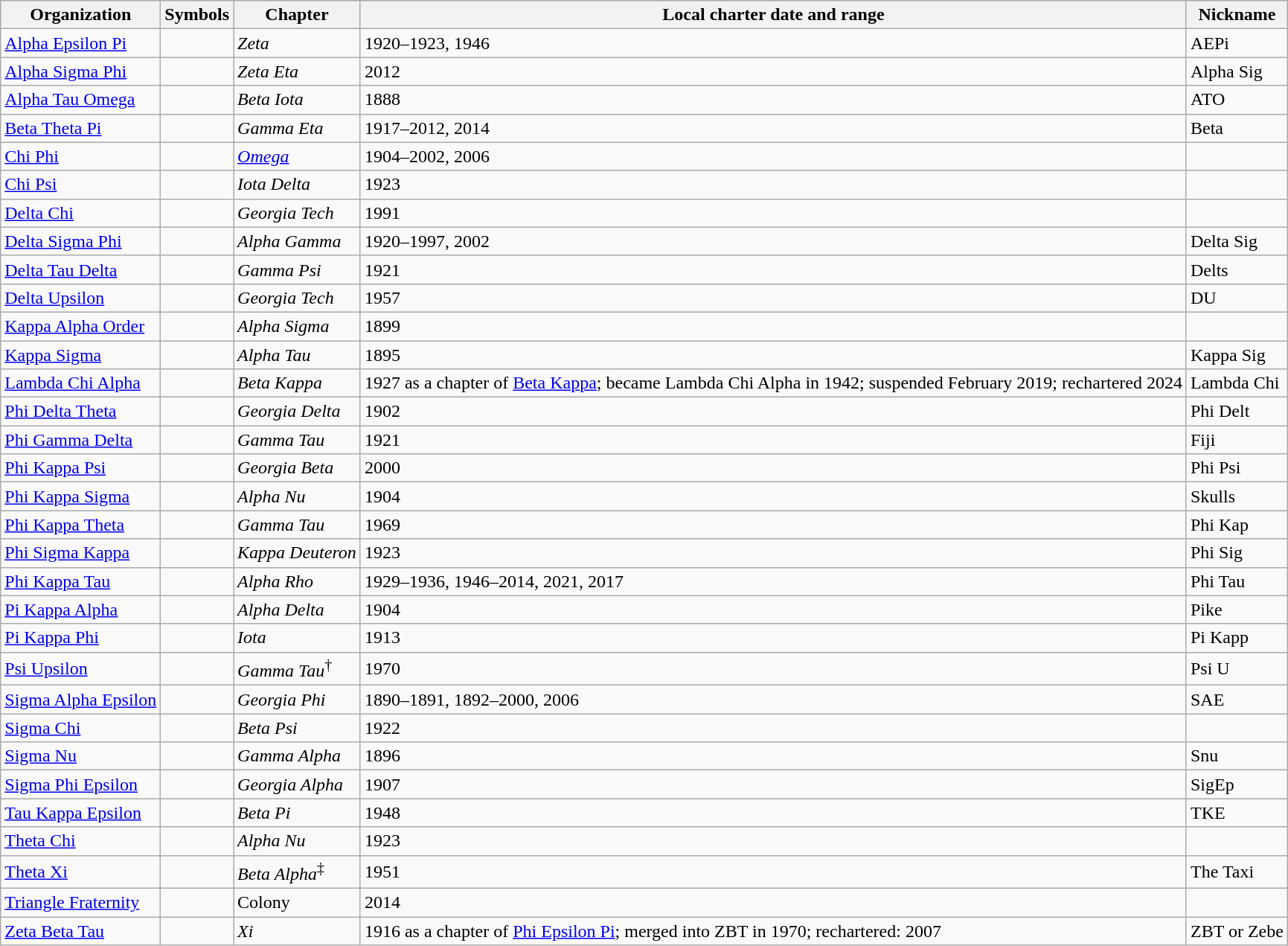<table class="wikitable sortable">
<tr>
<th>Organization</th>
<th>Symbols</th>
<th>Chapter</th>
<th>Local charter date and range</th>
<th>Nickname</th>
</tr>
<tr>
<td><a href='#'>Alpha Epsilon Pi</a></td>
<td><strong></strong></td>
<td><em>Zeta</em></td>
<td>1920–1923, 1946</td>
<td>AEPi</td>
</tr>
<tr>
<td><a href='#'>Alpha Sigma Phi</a></td>
<td><strong></strong></td>
<td><em>Zeta Eta</em></td>
<td>2012</td>
<td>Alpha Sig</td>
</tr>
<tr>
<td><a href='#'>Alpha Tau Omega</a></td>
<td><strong></strong></td>
<td><em>Beta Iota</em></td>
<td>1888</td>
<td>ATO</td>
</tr>
<tr>
<td><a href='#'>Beta Theta Pi</a></td>
<td><strong></strong></td>
<td><em>Gamma Eta</em></td>
<td>1917–2012, 2014</td>
<td>Beta</td>
</tr>
<tr>
<td><a href='#'>Chi Phi</a></td>
<td><strong></strong></td>
<td><a href='#'><em>Omega</em></a></td>
<td>1904–2002, 2006</td>
<td></td>
</tr>
<tr>
<td><a href='#'>Chi Psi</a></td>
<td><strong></strong></td>
<td><em>Iota Delta</em></td>
<td>1923</td>
<td></td>
</tr>
<tr>
<td><a href='#'>Delta Chi</a></td>
<td><strong></strong></td>
<td><em>Georgia Tech</em></td>
<td>1991</td>
<td></td>
</tr>
<tr>
<td><a href='#'>Delta Sigma Phi</a></td>
<td><strong></strong></td>
<td><em>Alpha Gamma</em></td>
<td>1920–1997, 2002</td>
<td>Delta Sig</td>
</tr>
<tr>
<td><a href='#'>Delta Tau Delta</a></td>
<td><strong></strong></td>
<td><em>Gamma Psi</em></td>
<td>1921</td>
<td>Delts</td>
</tr>
<tr>
<td><a href='#'>Delta Upsilon</a></td>
<td><strong></strong></td>
<td><em>Georgia Tech</em></td>
<td>1957</td>
<td>DU</td>
</tr>
<tr>
<td><a href='#'>Kappa Alpha Order</a></td>
<td><strong></strong></td>
<td><em>Alpha Sigma</em></td>
<td>1899</td>
</tr>
<tr>
<td><a href='#'>Kappa Sigma</a></td>
<td><strong></strong></td>
<td><em>Alpha Tau</em></td>
<td>1895</td>
<td>Kappa Sig</td>
</tr>
<tr>
<td><a href='#'>Lambda Chi Alpha</a></td>
<td><strong></strong></td>
<td><em>Beta Kappa</em></td>
<td>1927 as a chapter of <a href='#'>Beta Kappa</a>; became Lambda Chi Alpha in 1942; suspended February 2019;  rechartered 2024</td>
<td>Lambda Chi</td>
</tr>
<tr>
<td><a href='#'>Phi Delta Theta</a></td>
<td><strong></strong></td>
<td><em>Georgia Delta</em></td>
<td>1902</td>
<td>Phi Delt</td>
</tr>
<tr>
<td><a href='#'>Phi Gamma Delta</a></td>
<td><strong></strong></td>
<td><em>Gamma Tau</em></td>
<td>1921</td>
<td>Fiji</td>
</tr>
<tr>
<td><a href='#'>Phi Kappa Psi</a></td>
<td><strong></strong></td>
<td><em>Georgia Beta</em></td>
<td>2000</td>
<td>Phi Psi</td>
</tr>
<tr>
<td><a href='#'>Phi Kappa Sigma</a></td>
<td><strong></strong></td>
<td><em>Alpha Nu</em></td>
<td>1904</td>
<td>Skulls</td>
</tr>
<tr>
<td><a href='#'>Phi Kappa Theta</a></td>
<td><strong></strong></td>
<td><em>Gamma Tau</em></td>
<td>1969</td>
<td>Phi Kap</td>
</tr>
<tr>
<td><a href='#'>Phi Sigma Kappa</a></td>
<td><strong></strong></td>
<td><em>Kappa Deuteron</em></td>
<td>1923</td>
<td>Phi Sig</td>
</tr>
<tr>
<td><a href='#'>Phi Kappa Tau</a></td>
<td><strong></strong></td>
<td><em>Alpha Rho</em></td>
<td>1929–1936, 1946–2014, 2021, 2017</td>
<td>Phi Tau</td>
</tr>
<tr>
<td><a href='#'>Pi Kappa Alpha</a></td>
<td><strong></strong></td>
<td><em>Alpha Delta</em></td>
<td>1904</td>
<td>Pike</td>
</tr>
<tr>
<td><a href='#'>Pi Kappa Phi</a></td>
<td><strong></strong></td>
<td><em>Iota</em></td>
<td>1913</td>
<td>Pi Kapp</td>
</tr>
<tr>
<td><a href='#'>Psi Upsilon</a></td>
<td><strong></strong></td>
<td><em>Gamma Tau</em><sup>†</sup></td>
<td>1970</td>
<td>Psi U</td>
</tr>
<tr>
<td><a href='#'>Sigma Alpha Epsilon</a></td>
<td><strong></strong></td>
<td><em>Georgia Phi</em></td>
<td>1890–1891, 1892–2000, 2006</td>
<td>SAE</td>
</tr>
<tr>
<td><a href='#'>Sigma Chi</a></td>
<td><strong></strong></td>
<td><em>Beta Psi</em></td>
<td>1922</td>
<td></td>
</tr>
<tr>
<td><a href='#'>Sigma Nu</a></td>
<td><strong></strong></td>
<td><em>Gamma Alpha</em></td>
<td>1896</td>
<td>Snu</td>
</tr>
<tr>
<td><a href='#'>Sigma Phi Epsilon</a></td>
<td><strong></strong></td>
<td><em>Georgia Alpha</em></td>
<td>1907</td>
<td>SigEp</td>
</tr>
<tr>
<td><a href='#'>Tau Kappa Epsilon</a></td>
<td><strong></strong></td>
<td><em>Beta Pi</em></td>
<td>1948</td>
<td>TKE</td>
</tr>
<tr>
<td><a href='#'>Theta Chi</a></td>
<td><strong></strong></td>
<td><em>Alpha Nu</em></td>
<td>1923</td>
<td></td>
</tr>
<tr>
<td><a href='#'>Theta Xi</a></td>
<td><strong></strong></td>
<td><em>Beta Alpha</em><sup>‡</sup></td>
<td>1951</td>
<td>The Taxi</td>
</tr>
<tr>
<td><a href='#'>Triangle Fraternity</a></td>
<td></td>
<td>Colony</td>
<td>2014</td>
<td></td>
</tr>
<tr>
<td><a href='#'>Zeta Beta Tau</a></td>
<td><strong></strong></td>
<td><em>Xi</em></td>
<td>1916 as a chapter of <a href='#'>Phi Epsilon Pi</a>; merged into ZBT in 1970; rechartered: 2007</td>
<td>ZBT or Zebe</td>
</tr>
</table>
